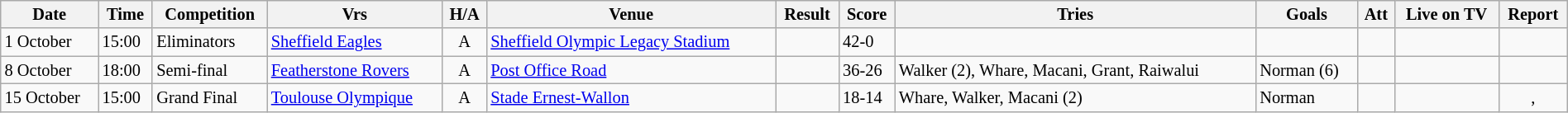<table class="wikitable" style="font-size:85%;" width="100%">
<tr>
<th>Date</th>
<th>Time</th>
<th>Competition</th>
<th>Vrs</th>
<th>H/A</th>
<th>Venue</th>
<th>Result</th>
<th>Score</th>
<th>Tries</th>
<th>Goals</th>
<th>Att</th>
<th>Live on TV</th>
<th>Report</th>
</tr>
<tr>
<td>1 October</td>
<td>15:00</td>
<td>Eliminators</td>
<td> <a href='#'>Sheffield Eagles</a></td>
<td align=center>A</td>
<td><a href='#'>Sheffield Olympic Legacy Stadium</a></td>
<td></td>
<td>42-0</td>
<td></td>
<td></td>
<td></td>
<td></td>
<td align=center></td>
</tr>
<tr>
<td>8 October</td>
<td>18:00</td>
<td>Semi-final</td>
<td> <a href='#'>Featherstone Rovers</a></td>
<td align=center>A</td>
<td><a href='#'>Post Office Road</a></td>
<td></td>
<td>36-26</td>
<td>Walker (2), Whare, Macani, Grant, Raiwalui</td>
<td>Norman (6)</td>
<td></td>
<td></td>
<td align=center></td>
</tr>
<tr>
<td>15 October</td>
<td>15:00</td>
<td>Grand Final</td>
<td> <a href='#'>Toulouse Olympique</a></td>
<td align=center>A</td>
<td><a href='#'>Stade Ernest-Wallon</a></td>
<td></td>
<td>18-14</td>
<td>Whare, Walker, Macani (2)</td>
<td>Norman</td>
<td></td>
<td></td>
<td align=center>, </td>
</tr>
</table>
